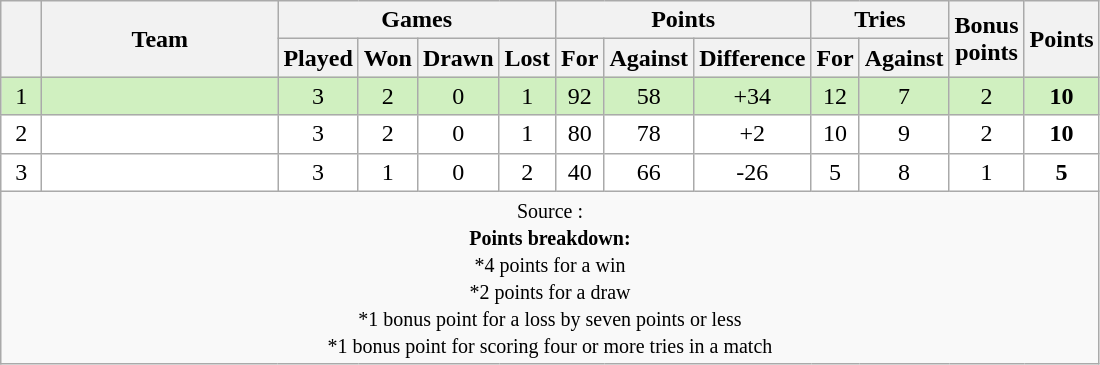<table class="wikitable" style="text-align: center;">
<tr>
<th rowspan="2" bgcolor="#efefef" width="20"></th>
<th rowspan="2" bgcolor="#efefef" width="150">Team</th>
<th colspan="4" bgcolor="#efefef" width="100">Games</th>
<th colspan="3" bgcolor="#efefef" width="60">Points</th>
<th colspan="2" bgcolor="#efefef" width="40">Tries</th>
<th rowspan="2" bgcolor="#efefef" width="40">Bonus points</th>
<th rowspan="2" bgcolor="#efefef" width="20">Points</th>
</tr>
<tr>
<th bgcolor="#efefef" width="20">Played</th>
<th bgcolor="#efefef" width="20">Won</th>
<th bgcolor="#efefef" width="20">Drawn</th>
<th bgcolor="#efefef" width="20">Lost</th>
<th bgcolor="#efefef" width="20">For</th>
<th bgcolor="#efefef" width="20">Against</th>
<th bgcolor="#efefef" width="20">Difference</th>
<th bgcolor="#efefef" width="20">For</th>
<th bgcolor="#efefef" width="20">Against<br></th>
</tr>
<tr style="background:#D0F0C0; text-align:center;">
<td>1</td>
<td align=left></td>
<td>3</td>
<td>2</td>
<td>0</td>
<td>1</td>
<td>92</td>
<td>58</td>
<td>+34</td>
<td>12</td>
<td>7</td>
<td>2</td>
<td><strong>10</strong></td>
</tr>
<tr style="background:#fff; text-align:center;">
<td>2</td>
<td align=left></td>
<td>3</td>
<td>2</td>
<td>0</td>
<td>1</td>
<td>80</td>
<td>78</td>
<td>+2</td>
<td>10</td>
<td>9</td>
<td>2</td>
<td><strong>10</strong></td>
</tr>
<tr style="background:#fff; text-align:center;">
<td>3</td>
<td align=left></td>
<td>3</td>
<td>1</td>
<td>0</td>
<td>2</td>
<td>40</td>
<td>66</td>
<td>-26</td>
<td>5</td>
<td>8</td>
<td>1</td>
<td><strong>5</strong></td>
</tr>
<tr |align=left|>
<td colspan="14" style="border:0;"><small>Source : <br><strong>Points breakdown:</strong><br>*4 points for a win<br>*2 points for a draw<br>*1 bonus point for a loss by seven points or less<br>*1 bonus point for scoring four or more tries in a match</small></td>
</tr>
</table>
